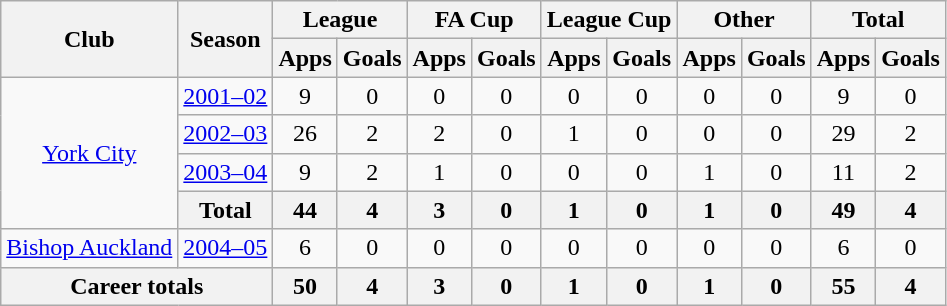<table class="wikitable" style="text-align: center;">
<tr>
<th rowspan="2">Club</th>
<th rowspan="2">Season</th>
<th colspan="2">League</th>
<th colspan="2">FA Cup</th>
<th colspan="2">League Cup</th>
<th colspan="2">Other</th>
<th colspan="2">Total</th>
</tr>
<tr>
<th>Apps</th>
<th>Goals</th>
<th>Apps</th>
<th>Goals</th>
<th>Apps</th>
<th>Goals</th>
<th>Apps</th>
<th>Goals</th>
<th>Apps</th>
<th>Goals</th>
</tr>
<tr>
<td rowspan="4" valign="center"><a href='#'>York City</a></td>
<td><a href='#'>2001–02</a></td>
<td>9</td>
<td>0</td>
<td>0</td>
<td>0</td>
<td>0</td>
<td>0</td>
<td>0</td>
<td>0</td>
<td>9</td>
<td>0</td>
</tr>
<tr>
<td><a href='#'>2002–03</a></td>
<td>26</td>
<td>2</td>
<td>2</td>
<td>0</td>
<td>1</td>
<td>0</td>
<td>0</td>
<td>0</td>
<td>29</td>
<td>2</td>
</tr>
<tr>
<td><a href='#'>2003–04</a></td>
<td>9</td>
<td>2</td>
<td>1</td>
<td>0</td>
<td>0</td>
<td>0</td>
<td>1</td>
<td>0</td>
<td>11</td>
<td>2</td>
</tr>
<tr>
<th>Total</th>
<th>44</th>
<th>4</th>
<th>3</th>
<th>0</th>
<th>1</th>
<th>0</th>
<th>1</th>
<th>0</th>
<th>49</th>
<th>4</th>
</tr>
<tr>
<td rowspan="1" valign="center"><a href='#'>Bishop Auckland</a></td>
<td><a href='#'>2004–05</a></td>
<td>6</td>
<td>0</td>
<td>0</td>
<td>0</td>
<td>0</td>
<td>0</td>
<td>0</td>
<td>0</td>
<td>6</td>
<td>0</td>
</tr>
<tr>
<th colspan="2">Career totals</th>
<th>50</th>
<th>4</th>
<th>3</th>
<th>0</th>
<th>1</th>
<th>0</th>
<th>1</th>
<th>0</th>
<th>55</th>
<th>4</th>
</tr>
</table>
